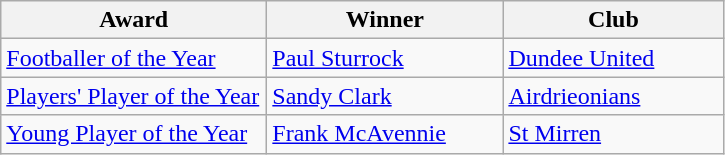<table class="wikitable">
<tr>
<th width=170>Award</th>
<th width=150>Winner</th>
<th width=140>Club</th>
</tr>
<tr>
<td><a href='#'>Footballer of the Year</a></td>
<td> <a href='#'>Paul Sturrock</a></td>
<td><a href='#'>Dundee United</a></td>
</tr>
<tr>
<td><a href='#'>Players' Player of the Year</a></td>
<td> <a href='#'>Sandy Clark</a></td>
<td><a href='#'>Airdrieonians</a></td>
</tr>
<tr>
<td><a href='#'>Young Player of the Year</a></td>
<td> <a href='#'>Frank McAvennie</a></td>
<td><a href='#'>St Mirren</a></td>
</tr>
</table>
